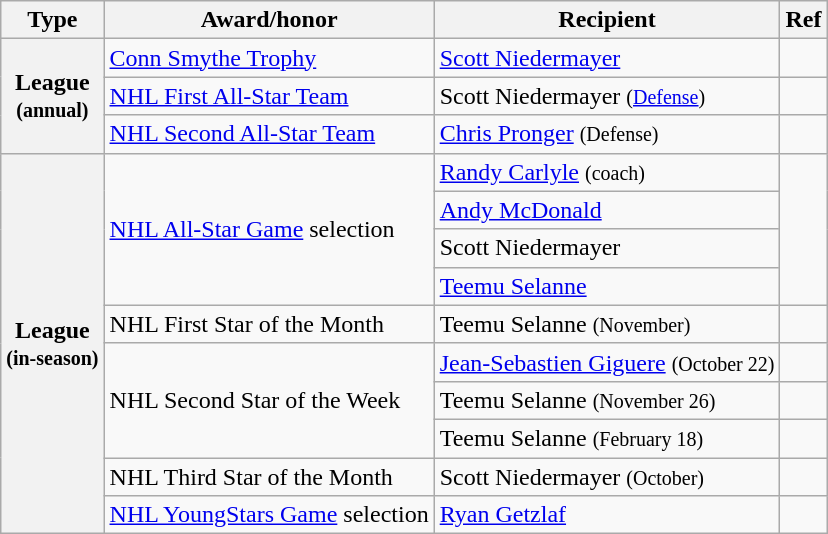<table class="wikitable">
<tr>
<th scope="col">Type</th>
<th scope="col">Award/honor</th>
<th scope="col">Recipient</th>
<th scope="col">Ref</th>
</tr>
<tr>
<th scope="row" rowspan="3">League<br><small>(annual)</small></th>
<td><a href='#'>Conn Smythe Trophy</a></td>
<td><a href='#'>Scott Niedermayer</a></td>
<td></td>
</tr>
<tr>
<td><a href='#'>NHL First All-Star Team</a></td>
<td>Scott Niedermayer <small>(<a href='#'>Defense</a>)</small></td>
<td></td>
</tr>
<tr>
<td><a href='#'>NHL Second All-Star Team</a></td>
<td><a href='#'>Chris Pronger</a> <small>(Defense)</small></td>
<td></td>
</tr>
<tr>
<th scope="row" rowspan="10">League<br><small>(in-season)</small></th>
<td rowspan="4"><a href='#'>NHL All-Star Game</a> selection</td>
<td><a href='#'>Randy Carlyle</a> <small>(coach)</small></td>
<td rowspan="4"></td>
</tr>
<tr>
<td><a href='#'>Andy McDonald</a></td>
</tr>
<tr>
<td>Scott Niedermayer</td>
</tr>
<tr>
<td><a href='#'>Teemu Selanne</a></td>
</tr>
<tr>
<td>NHL First Star of the Month</td>
<td>Teemu Selanne <small>(November)</small></td>
<td></td>
</tr>
<tr>
<td rowspan="3">NHL Second Star of the Week</td>
<td><a href='#'>Jean-Sebastien Giguere</a> <small>(October 22)</small></td>
<td></td>
</tr>
<tr>
<td>Teemu Selanne <small>(November 26)</small></td>
<td></td>
</tr>
<tr>
<td>Teemu Selanne <small>(February 18)</small></td>
<td></td>
</tr>
<tr>
<td>NHL Third Star of the Month</td>
<td>Scott Niedermayer <small>(October)</small></td>
<td></td>
</tr>
<tr>
<td><a href='#'>NHL YoungStars Game</a> selection</td>
<td><a href='#'>Ryan Getzlaf</a></td>
<td></td>
</tr>
</table>
